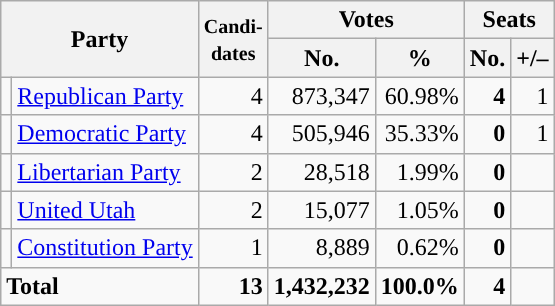<table class="wikitable" style="font-size:100%; text-align:right;">
<tr>
<th colspan=2 rowspan=2>Party</th>
<th rowspan=2><small>Candi-<br>dates</small></th>
<th colspan=2>Votes</th>
<th colspan=2>Seats</th>
</tr>
<tr>
<th>No.</th>
<th>%</th>
<th>No.</th>
<th>+/–</th>
</tr>
<tr>
<td style="background:"></td>
<td align=left><a href='#'>Republican Party</a></td>
<td>4</td>
<td>873,347</td>
<td>60.98%</td>
<td><strong>4</strong></td>
<td> 1</td>
</tr>
<tr>
<td style="background:"></td>
<td align=left><a href='#'>Democratic Party</a></td>
<td>4</td>
<td>505,946</td>
<td>35.33%</td>
<td><strong>0</strong></td>
<td> 1</td>
</tr>
<tr>
<td style="background:"></td>
<td align=left><a href='#'>Libertarian Party</a></td>
<td>2</td>
<td>28,518</td>
<td>1.99%</td>
<td><strong>0</strong></td>
<td></td>
</tr>
<tr>
<td style="background:"></td>
<td align=left><a href='#'>United Utah</a></td>
<td>2</td>
<td>15,077</td>
<td>1.05%</td>
<td><strong>0</strong></td>
<td></td>
</tr>
<tr>
<td style="background:"></td>
<td align=left><a href='#'>Constitution Party</a></td>
<td>1</td>
<td>8,889</td>
<td>0.62%</td>
<td><strong>0</strong></td>
<td></td>
</tr>
<tr style="font-weight:bold">
<td colspan=2 align=left>Total</td>
<td>13</td>
<td><strong>1,432,232</strong></td>
<td>100.0%</td>
<td>4</td>
<td></td>
</tr>
</table>
